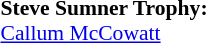<table width=100% style="font-size: 90%">
<tr>
<td><br><strong>Steve Sumner Trophy:</strong>
<br><a href='#'>Callum McCowatt</a></td>
</tr>
</table>
